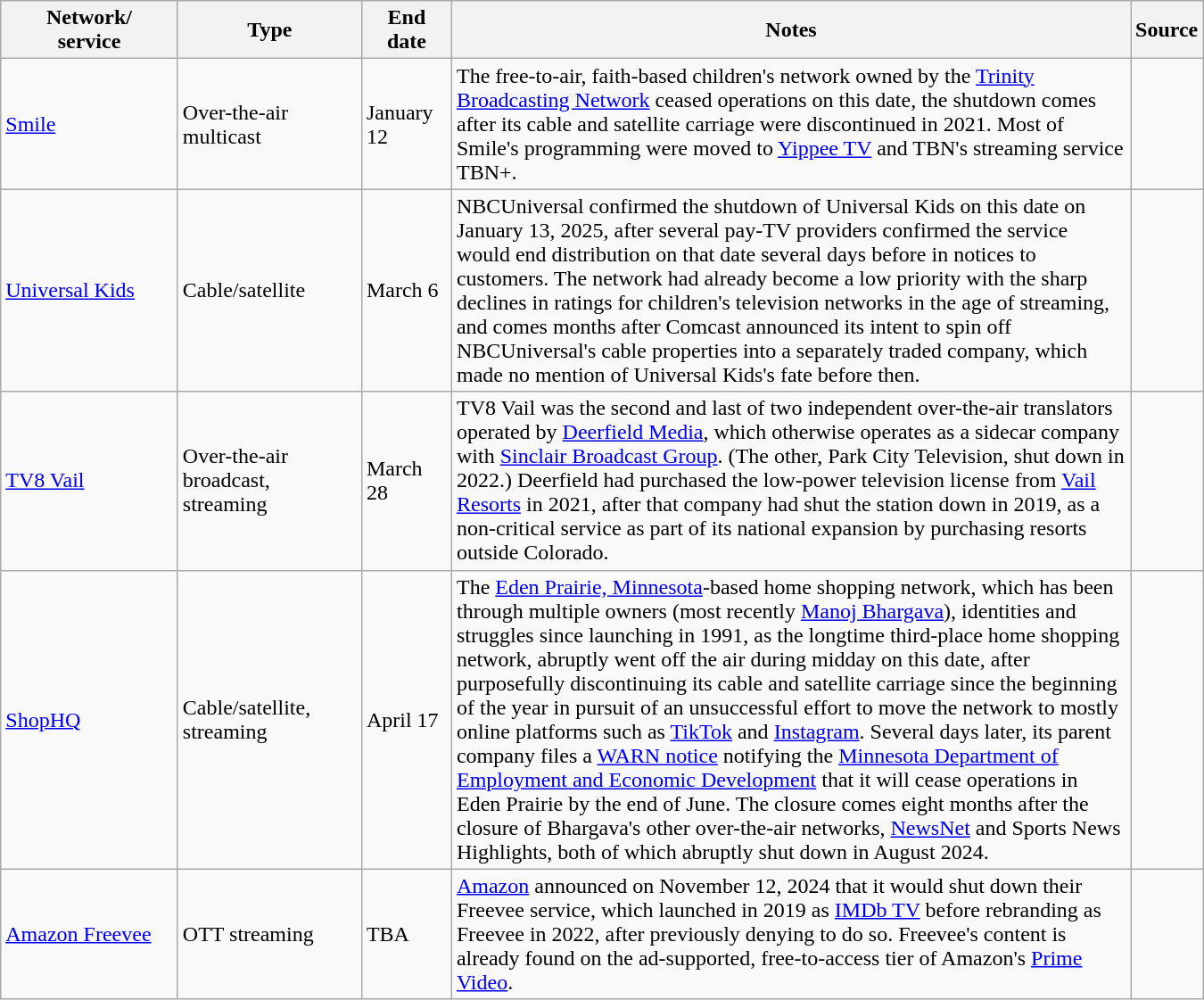<table class="wikitable">
<tr>
<th style="text-align:center; width:125px">Network/<br>service</th>
<th style="text-align:center; width:130px">Type</th>
<th style="text-align:center; width:60px">End date</th>
<th style="text-align:center; width:500px">Notes</th>
<th style="text-align:center; width:30px">Source</th>
</tr>
<tr>
<td><a href='#'>Smile</a></td>
<td>Over-the-air multicast</td>
<td>January 12</td>
<td>The free-to-air, faith-based children's network owned by the <a href='#'>Trinity Broadcasting Network</a> ceased operations on this date, the shutdown comes after its cable and satellite carriage were discontinued in 2021. Most of Smile's programming were moved to <a href='#'>Yippee TV</a> and TBN's streaming service TBN+.</td>
<td></td>
</tr>
<tr>
<td><a href='#'>Universal Kids</a></td>
<td>Cable/satellite</td>
<td>March 6</td>
<td>NBCUniversal confirmed the shutdown of Universal Kids on this date on January 13, 2025, after several pay-TV providers confirmed the service would end distribution on that date several days before in notices to customers. The network had already become a low priority with the sharp declines in ratings for children's television networks in the age of streaming, and comes months after Comcast announced its intent to spin off NBCUniversal's cable properties into a separately traded company, which made no mention of Universal Kids's fate before then.</td>
<td></td>
</tr>
<tr>
<td><a href='#'>TV8 Vail</a></td>
<td>Over-the-air broadcast, streaming</td>
<td>March 28</td>
<td>TV8 Vail was the second and last of two independent over-the-air translators operated by <a href='#'>Deerfield Media</a>, which otherwise operates as a sidecar company with <a href='#'>Sinclair Broadcast Group</a>. (The other, Park City Television, shut down in 2022.) Deerfield had purchased the low-power television license from <a href='#'>Vail Resorts</a> in 2021, after that company had shut the station down in 2019, as a non-critical service as part of its national expansion by purchasing resorts outside Colorado.</td>
<td></td>
</tr>
<tr>
<td><a href='#'>ShopHQ</a></td>
<td>Cable/satellite, streaming</td>
<td>April 17</td>
<td>The <a href='#'>Eden Prairie, Minnesota</a>-based home shopping network, which has been through multiple owners (most recently <a href='#'>Manoj Bhargava</a>), identities and struggles since launching in 1991, as the longtime third-place home shopping network, abruptly went off the air during midday on this date, after purposefully discontinuing its cable and satellite carriage since the beginning of the year in pursuit of an unsuccessful effort to move the network to mostly online platforms such as <a href='#'>TikTok</a> and <a href='#'>Instagram</a>. Several days later, its parent company files a <a href='#'>WARN notice</a> notifying the <a href='#'>Minnesota Department of Employment and Economic Development</a> that it will cease operations in Eden Prairie by the end of June. The closure comes eight months after the closure of Bhargava's other over-the-air networks, <a href='#'>NewsNet</a> and Sports News Highlights, both of which abruptly shut down in August 2024.</td>
<td></td>
</tr>
<tr>
<td><a href='#'>Amazon Freevee</a></td>
<td>OTT streaming</td>
<td>TBA</td>
<td><a href='#'>Amazon</a> announced on November 12, 2024 that it would shut down their Freevee service, which launched in 2019 as <a href='#'>IMDb TV</a> before rebranding as Freevee in 2022, after previously denying to do so. Freevee's content is already found on the ad-supported, free-to-access tier of Amazon's <a href='#'>Prime Video</a>.</td>
<td></td>
</tr>
</table>
